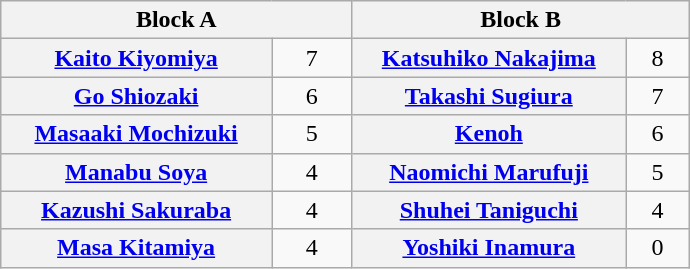<table class="wikitable" style="margin: 1em auto 1em auto;text-align:center">
<tr>
<th colspan="2" style="width:51%">Block A</th>
<th colspan="2" style="width:51%">Block B</th>
</tr>
<tr>
<th><a href='#'>Kaito Kiyomiya</a></th>
<td style="width:35px">7</td>
<th><a href='#'>Katsuhiko Nakajima</a></th>
<td style="width:35px">8</td>
</tr>
<tr>
<th><a href='#'>Go Shiozaki</a> </th>
<td>6</td>
<th><a href='#'>Takashi Sugiura</a></th>
<td>7</td>
</tr>
<tr>
<th><a href='#'>Masaaki Mochizuki</a></th>
<td>5</td>
<th><a href='#'>Kenoh</a></th>
<td>6</td>
</tr>
<tr>
<th><a href='#'>Manabu Soya</a></th>
<td>4</td>
<th><a href='#'>Naomichi Marufuji</a></th>
<td>5</td>
</tr>
<tr>
<th><a href='#'>Kazushi Sakuraba</a></th>
<td>4</td>
<th><a href='#'>Shuhei Taniguchi</a></th>
<td>4</td>
</tr>
<tr>
<th><a href='#'>Masa Kitamiya</a></th>
<td>4</td>
<th><a href='#'>Yoshiki Inamura</a></th>
<td>0</td>
</tr>
</table>
